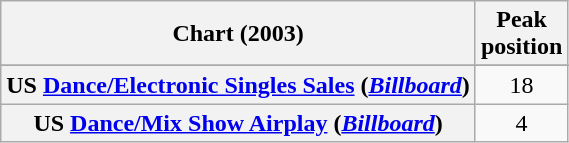<table class="wikitable sortable plainrowheaders" style="text-align:center">
<tr>
<th scope="col">Chart (2003)</th>
<th scope="col">Peak<br>position</th>
</tr>
<tr>
</tr>
<tr>
</tr>
<tr>
<th scope="row">US <a href='#'>Dance/Electronic Singles Sales</a> (<em><a href='#'>Billboard</a></em>)</th>
<td>18</td>
</tr>
<tr>
<th scope="row">US <a href='#'>Dance/Mix Show Airplay</a> (<em><a href='#'>Billboard</a></em>)</th>
<td>4</td>
</tr>
</table>
